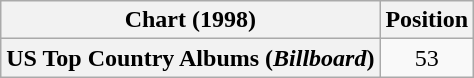<table class="wikitable plainrowheaders" style="text-align:center">
<tr>
<th scope="col">Chart (1998)</th>
<th scope="col">Position</th>
</tr>
<tr>
<th scope="row">US Top Country Albums (<em>Billboard</em>)</th>
<td>53</td>
</tr>
</table>
